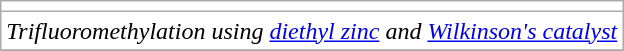<table align="center"  class="wikitable" style="background-color:white;">
<tr>
<td></td>
</tr>
<tr>
<td><em>Trifluoromethylation using <a href='#'>diethyl zinc</a> and <a href='#'>Wilkinson's catalyst</a></em></td>
</tr>
<tr>
</tr>
</table>
